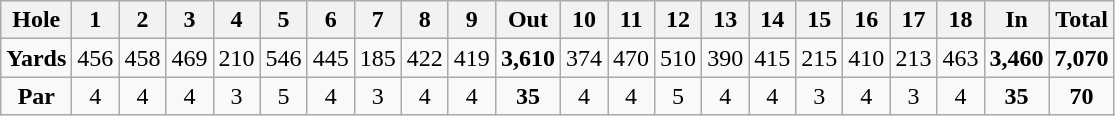<table class="wikitable" style="text-align:center">
<tr>
<th>Hole</th>
<th>1</th>
<th>2</th>
<th>3</th>
<th>4</th>
<th>5</th>
<th>6</th>
<th>7</th>
<th>8</th>
<th>9</th>
<th>Out</th>
<th>10</th>
<th>11</th>
<th>12</th>
<th>13</th>
<th>14</th>
<th>15</th>
<th>16</th>
<th>17</th>
<th>18</th>
<th>In</th>
<th>Total</th>
</tr>
<tr>
<td><strong>Yards</strong></td>
<td>456</td>
<td>458</td>
<td>469</td>
<td>210</td>
<td>546</td>
<td>445</td>
<td>185</td>
<td>422</td>
<td>419</td>
<td><strong>3,610</strong></td>
<td>374</td>
<td>470</td>
<td>510</td>
<td>390</td>
<td>415</td>
<td>215</td>
<td>410</td>
<td>213</td>
<td>463</td>
<td><strong>3,460</strong></td>
<td><strong>7,070</strong></td>
</tr>
<tr>
<td><strong>Par</strong></td>
<td>4</td>
<td>4</td>
<td>4</td>
<td>3</td>
<td>5</td>
<td>4</td>
<td>3</td>
<td>4</td>
<td>4</td>
<td><strong>35</strong></td>
<td>4</td>
<td>4</td>
<td>5</td>
<td>4</td>
<td>4</td>
<td>3</td>
<td>4</td>
<td>3</td>
<td>4</td>
<td><strong>35</strong></td>
<td><strong>70</strong></td>
</tr>
</table>
